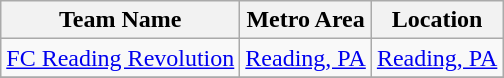<table class="wikitable">
<tr>
<th>Team Name</th>
<th>Metro Area</th>
<th>Location</th>
</tr>
<tr>
<td> <a href='#'>FC Reading Revolution</a></td>
<td><a href='#'>Reading, PA</a></td>
<td><a href='#'>Reading, PA</a></td>
</tr>
<tr>
</tr>
</table>
